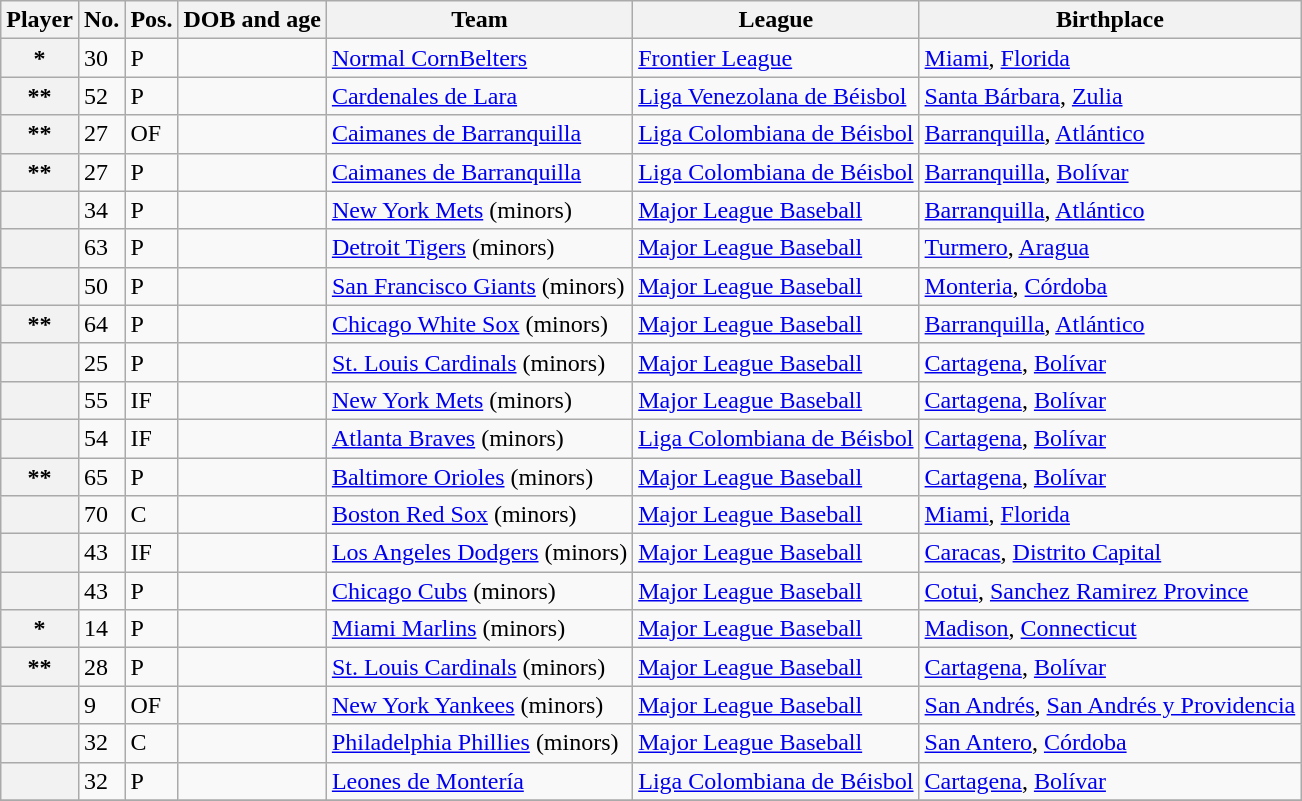<table class="wikitable sortable plainrowheaders">
<tr>
<th scope="col">Player</th>
<th scope="col">No.</th>
<th scope="col">Pos.</th>
<th scope="col">DOB and age</th>
<th scope="col">Team</th>
<th scope="col">League</th>
<th scope="col">Birthplace</th>
</tr>
<tr>
<th scope="row">*</th>
<td>30</td>
<td>P</td>
<td></td>
<td> <a href='#'>Normal CornBelters</a></td>
<td><a href='#'>Frontier League</a></td>
<td><a href='#'>Miami</a>, <a href='#'>Florida</a></td>
</tr>
<tr>
<th scope="row">**</th>
<td>52</td>
<td>P</td>
<td></td>
<td> <a href='#'>Cardenales de Lara</a></td>
<td><a href='#'>Liga Venezolana de Béisbol</a></td>
<td><a href='#'>Santa Bárbara</a>, <a href='#'>Zulia</a></td>
</tr>
<tr>
<th scope="row">**</th>
<td>27</td>
<td>OF</td>
<td></td>
<td> <a href='#'>Caimanes de Barranquilla</a></td>
<td><a href='#'>Liga Colombiana de Béisbol</a></td>
<td><a href='#'>Barranquilla</a>, <a href='#'>Atlántico</a></td>
</tr>
<tr>
<th scope="row">**</th>
<td>27</td>
<td>P</td>
<td></td>
<td> <a href='#'>Caimanes de Barranquilla</a></td>
<td><a href='#'>Liga Colombiana de Béisbol</a></td>
<td><a href='#'>Barranquilla</a>, <a href='#'>Bolívar</a></td>
</tr>
<tr>
<th scope="row"></th>
<td>34</td>
<td>P</td>
<td></td>
<td> <a href='#'>New York Mets</a> (minors)</td>
<td><a href='#'>Major League Baseball</a></td>
<td><a href='#'>Barranquilla</a>, <a href='#'>Atlántico</a></td>
</tr>
<tr>
<th scope="row"></th>
<td>63</td>
<td>P</td>
<td></td>
<td> <a href='#'>Detroit Tigers</a> (minors)</td>
<td><a href='#'>Major League Baseball</a></td>
<td><a href='#'>Turmero</a>, <a href='#'>Aragua</a></td>
</tr>
<tr>
<th scope="row"></th>
<td>50</td>
<td>P</td>
<td></td>
<td> <a href='#'>San Francisco Giants</a> (minors)</td>
<td><a href='#'>Major League Baseball</a></td>
<td><a href='#'>Monteria</a>, <a href='#'>Córdoba</a></td>
</tr>
<tr>
<th scope="row">**</th>
<td>64</td>
<td>P</td>
<td></td>
<td> <a href='#'>Chicago White Sox</a> (minors)</td>
<td><a href='#'>Major League Baseball</a></td>
<td><a href='#'>Barranquilla</a>, <a href='#'>Atlántico</a></td>
</tr>
<tr>
<th scope="row"></th>
<td>25</td>
<td>P</td>
<td></td>
<td> <a href='#'>St. Louis Cardinals</a> (minors)</td>
<td><a href='#'>Major League Baseball</a></td>
<td><a href='#'>Cartagena</a>, <a href='#'>Bolívar</a></td>
</tr>
<tr>
<th scope="row"></th>
<td>55</td>
<td>IF</td>
<td></td>
<td> <a href='#'>New York Mets</a> (minors)</td>
<td><a href='#'>Major League Baseball</a></td>
<td><a href='#'>Cartagena</a>, <a href='#'>Bolívar</a></td>
</tr>
<tr>
<th scope="row"></th>
<td>54</td>
<td>IF</td>
<td></td>
<td> <a href='#'>Atlanta Braves</a> (minors)</td>
<td><a href='#'>Liga Colombiana de Béisbol</a></td>
<td><a href='#'>Cartagena</a>, <a href='#'>Bolívar</a></td>
</tr>
<tr>
<th scope="row">**</th>
<td>65</td>
<td>P</td>
<td></td>
<td> <a href='#'>Baltimore Orioles</a> (minors)</td>
<td><a href='#'>Major League Baseball</a></td>
<td><a href='#'>Cartagena</a>, <a href='#'>Bolívar</a></td>
</tr>
<tr>
<th scope="row"></th>
<td>70</td>
<td>C</td>
<td></td>
<td> <a href='#'>Boston Red Sox</a> (minors)</td>
<td><a href='#'>Major League Baseball</a></td>
<td><a href='#'>Miami</a>, <a href='#'>Florida</a></td>
</tr>
<tr>
<th scope="row"></th>
<td>43</td>
<td>IF</td>
<td></td>
<td> <a href='#'>Los Angeles Dodgers</a> (minors)</td>
<td><a href='#'>Major League Baseball</a></td>
<td><a href='#'>Caracas</a>, <a href='#'>Distrito Capital</a></td>
</tr>
<tr>
<th scope="row"></th>
<td>43</td>
<td>P</td>
<td></td>
<td> <a href='#'>Chicago Cubs</a> (minors)</td>
<td><a href='#'>Major League Baseball</a></td>
<td><a href='#'>Cotui</a>, <a href='#'>Sanchez Ramirez Province</a></td>
</tr>
<tr>
<th scope="row">*</th>
<td>14</td>
<td>P</td>
<td></td>
<td> <a href='#'>Miami Marlins</a> (minors)</td>
<td><a href='#'>Major League Baseball</a></td>
<td><a href='#'>Madison</a>, <a href='#'>Connecticut</a></td>
</tr>
<tr>
<th scope="row">**</th>
<td>28</td>
<td>P</td>
<td></td>
<td> <a href='#'>St. Louis Cardinals</a> (minors)</td>
<td><a href='#'>Major League Baseball</a></td>
<td><a href='#'>Cartagena</a>, <a href='#'>Bolívar</a></td>
</tr>
<tr>
<th scope="row"></th>
<td>9</td>
<td>OF</td>
<td></td>
<td> <a href='#'>New York Yankees</a> (minors)</td>
<td><a href='#'>Major League Baseball</a></td>
<td><a href='#'>San Andrés</a>, <a href='#'>San Andrés y Providencia</a></td>
</tr>
<tr>
<th scope="row"></th>
<td>32</td>
<td>C</td>
<td></td>
<td> <a href='#'>Philadelphia Phillies</a> (minors)</td>
<td><a href='#'>Major League Baseball</a></td>
<td><a href='#'>San Antero</a>, <a href='#'>Córdoba</a></td>
</tr>
<tr>
<th scope="row"></th>
<td>32</td>
<td>P</td>
<td></td>
<td> <a href='#'>Leones de Montería</a></td>
<td><a href='#'>Liga Colombiana de Béisbol</a></td>
<td><a href='#'>Cartagena</a>, <a href='#'>Bolívar</a></td>
</tr>
<tr>
</tr>
</table>
